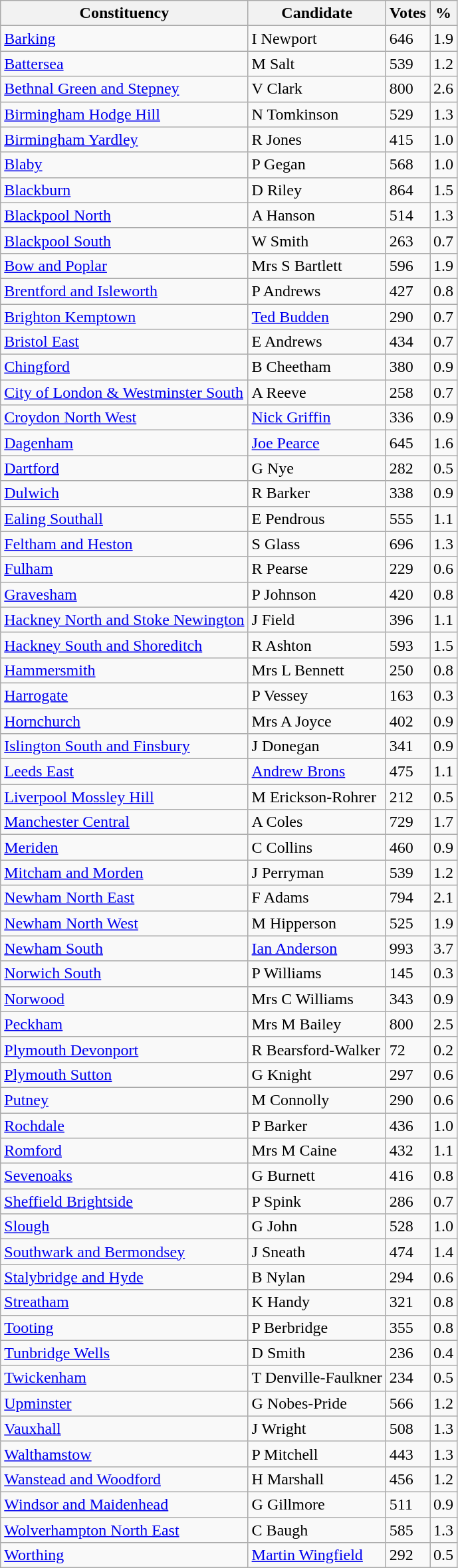<table class="wikitable sortable">
<tr>
<th>Constituency</th>
<th>Candidate</th>
<th>Votes</th>
<th>%</th>
</tr>
<tr>
<td><a href='#'>Barking</a></td>
<td>I Newport</td>
<td>646</td>
<td>1.9</td>
</tr>
<tr>
<td><a href='#'>Battersea</a></td>
<td>M Salt</td>
<td>539</td>
<td>1.2</td>
</tr>
<tr>
<td><a href='#'>Bethnal Green and Stepney</a></td>
<td>V Clark</td>
<td>800</td>
<td>2.6</td>
</tr>
<tr>
<td><a href='#'>Birmingham Hodge Hill</a></td>
<td>N Tomkinson</td>
<td>529</td>
<td>1.3</td>
</tr>
<tr>
<td><a href='#'>Birmingham Yardley</a></td>
<td>R Jones</td>
<td>415</td>
<td>1.0</td>
</tr>
<tr>
<td><a href='#'>Blaby</a></td>
<td>P Gegan</td>
<td>568</td>
<td>1.0</td>
</tr>
<tr>
<td><a href='#'>Blackburn</a></td>
<td>D Riley</td>
<td>864</td>
<td>1.5</td>
</tr>
<tr>
<td><a href='#'>Blackpool North</a></td>
<td>A Hanson</td>
<td>514</td>
<td>1.3</td>
</tr>
<tr>
<td><a href='#'>Blackpool South</a></td>
<td>W Smith</td>
<td>263</td>
<td>0.7</td>
</tr>
<tr>
<td><a href='#'>Bow and Poplar</a></td>
<td>Mrs S Bartlett</td>
<td>596</td>
<td>1.9</td>
</tr>
<tr>
<td><a href='#'>Brentford and Isleworth</a></td>
<td>P Andrews</td>
<td>427</td>
<td>0.8</td>
</tr>
<tr>
<td><a href='#'>Brighton Kemptown</a></td>
<td><a href='#'>Ted Budden</a></td>
<td>290</td>
<td>0.7</td>
</tr>
<tr>
<td><a href='#'>Bristol East</a></td>
<td>E Andrews</td>
<td>434</td>
<td>0.7</td>
</tr>
<tr>
<td><a href='#'>Chingford</a></td>
<td>B Cheetham</td>
<td>380</td>
<td>0.9</td>
</tr>
<tr>
<td><a href='#'>City of London & Westminster South</a></td>
<td>A Reeve</td>
<td>258</td>
<td>0.7</td>
</tr>
<tr>
<td><a href='#'>Croydon North West</a></td>
<td><a href='#'>Nick Griffin</a></td>
<td>336</td>
<td>0.9</td>
</tr>
<tr>
<td><a href='#'>Dagenham</a></td>
<td><a href='#'>Joe Pearce</a></td>
<td>645</td>
<td>1.6</td>
</tr>
<tr>
<td><a href='#'>Dartford</a></td>
<td>G Nye</td>
<td>282</td>
<td>0.5</td>
</tr>
<tr>
<td><a href='#'>Dulwich</a></td>
<td>R Barker</td>
<td>338</td>
<td>0.9</td>
</tr>
<tr>
<td><a href='#'>Ealing Southall</a></td>
<td>E Pendrous</td>
<td>555</td>
<td>1.1</td>
</tr>
<tr>
<td><a href='#'>Feltham and Heston</a></td>
<td>S Glass</td>
<td>696</td>
<td>1.3</td>
</tr>
<tr>
<td><a href='#'>Fulham</a></td>
<td>R Pearse</td>
<td>229</td>
<td>0.6</td>
</tr>
<tr>
<td><a href='#'>Gravesham</a></td>
<td>P Johnson</td>
<td>420</td>
<td>0.8</td>
</tr>
<tr>
<td><a href='#'>Hackney North and Stoke Newington</a></td>
<td>J Field</td>
<td>396</td>
<td>1.1</td>
</tr>
<tr>
<td><a href='#'>Hackney South and Shoreditch</a></td>
<td>R Ashton</td>
<td>593</td>
<td>1.5</td>
</tr>
<tr>
<td><a href='#'>Hammersmith</a></td>
<td>Mrs L Bennett</td>
<td>250</td>
<td>0.8</td>
</tr>
<tr>
<td><a href='#'>Harrogate</a></td>
<td>P Vessey</td>
<td>163</td>
<td>0.3</td>
</tr>
<tr>
<td><a href='#'>Hornchurch</a></td>
<td>Mrs A Joyce</td>
<td>402</td>
<td>0.9</td>
</tr>
<tr>
<td><a href='#'>Islington South and Finsbury</a></td>
<td>J Donegan</td>
<td>341</td>
<td>0.9</td>
</tr>
<tr>
<td><a href='#'>Leeds East</a></td>
<td><a href='#'>Andrew Brons</a></td>
<td>475</td>
<td>1.1</td>
</tr>
<tr>
<td><a href='#'>Liverpool Mossley Hill</a></td>
<td>M Erickson-Rohrer</td>
<td>212</td>
<td>0.5</td>
</tr>
<tr>
<td><a href='#'>Manchester Central</a></td>
<td>A Coles</td>
<td>729</td>
<td>1.7</td>
</tr>
<tr>
<td><a href='#'>Meriden</a></td>
<td>C Collins</td>
<td>460</td>
<td>0.9</td>
</tr>
<tr>
<td><a href='#'>Mitcham and Morden</a></td>
<td>J Perryman</td>
<td>539</td>
<td>1.2</td>
</tr>
<tr>
<td><a href='#'>Newham North East</a></td>
<td>F Adams</td>
<td>794</td>
<td>2.1</td>
</tr>
<tr>
<td><a href='#'>Newham North West</a></td>
<td>M Hipperson</td>
<td>525</td>
<td>1.9</td>
</tr>
<tr>
<td><a href='#'>Newham South</a></td>
<td><a href='#'>Ian Anderson</a></td>
<td>993</td>
<td>3.7</td>
</tr>
<tr>
<td><a href='#'>Norwich South</a></td>
<td>P Williams</td>
<td>145</td>
<td>0.3</td>
</tr>
<tr>
<td><a href='#'>Norwood</a></td>
<td>Mrs C Williams</td>
<td>343</td>
<td>0.9</td>
</tr>
<tr>
<td><a href='#'>Peckham</a></td>
<td>Mrs M Bailey</td>
<td>800</td>
<td>2.5</td>
</tr>
<tr>
<td><a href='#'>Plymouth Devonport</a></td>
<td>R Bearsford-Walker</td>
<td>72</td>
<td>0.2</td>
</tr>
<tr>
<td><a href='#'>Plymouth Sutton</a></td>
<td>G Knight</td>
<td>297</td>
<td>0.6</td>
</tr>
<tr>
<td><a href='#'>Putney</a></td>
<td>M Connolly</td>
<td>290</td>
<td>0.6</td>
</tr>
<tr>
<td><a href='#'>Rochdale</a></td>
<td>P Barker</td>
<td>436</td>
<td>1.0</td>
</tr>
<tr>
<td><a href='#'>Romford</a></td>
<td>Mrs M Caine</td>
<td>432</td>
<td>1.1</td>
</tr>
<tr>
<td><a href='#'>Sevenoaks</a></td>
<td>G Burnett</td>
<td>416</td>
<td>0.8</td>
</tr>
<tr>
<td><a href='#'>Sheffield Brightside</a></td>
<td>P Spink</td>
<td>286</td>
<td>0.7</td>
</tr>
<tr>
<td><a href='#'>Slough</a></td>
<td>G John</td>
<td>528</td>
<td>1.0</td>
</tr>
<tr>
<td><a href='#'>Southwark and Bermondsey</a></td>
<td>J Sneath</td>
<td>474</td>
<td>1.4</td>
</tr>
<tr>
<td><a href='#'>Stalybridge and Hyde</a></td>
<td>B Nylan</td>
<td>294</td>
<td>0.6</td>
</tr>
<tr>
<td><a href='#'>Streatham</a></td>
<td>K Handy</td>
<td>321</td>
<td>0.8</td>
</tr>
<tr>
<td><a href='#'>Tooting</a></td>
<td>P Berbridge</td>
<td>355</td>
<td>0.8</td>
</tr>
<tr>
<td><a href='#'>Tunbridge Wells</a></td>
<td>D Smith</td>
<td>236</td>
<td>0.4</td>
</tr>
<tr>
<td><a href='#'>Twickenham</a></td>
<td>T Denville-Faulkner</td>
<td>234</td>
<td>0.5</td>
</tr>
<tr>
<td><a href='#'>Upminster</a></td>
<td>G Nobes-Pride</td>
<td>566</td>
<td>1.2</td>
</tr>
<tr>
<td><a href='#'>Vauxhall</a></td>
<td>J Wright</td>
<td>508</td>
<td>1.3</td>
</tr>
<tr>
<td><a href='#'>Walthamstow</a></td>
<td>P Mitchell</td>
<td>443</td>
<td>1.3</td>
</tr>
<tr>
<td><a href='#'>Wanstead and Woodford</a></td>
<td>H Marshall</td>
<td>456</td>
<td>1.2</td>
</tr>
<tr>
<td><a href='#'>Windsor and Maidenhead</a></td>
<td>G Gillmore</td>
<td>511</td>
<td>0.9</td>
</tr>
<tr>
<td><a href='#'>Wolverhampton North East</a></td>
<td>C Baugh</td>
<td>585</td>
<td>1.3</td>
</tr>
<tr>
<td><a href='#'>Worthing</a></td>
<td><a href='#'>Martin Wingfield</a></td>
<td>292</td>
<td>0.5</td>
</tr>
</table>
